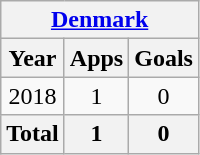<table class="wikitable" style="text-align:center">
<tr>
<th colspan=3><a href='#'>Denmark</a></th>
</tr>
<tr>
<th>Year</th>
<th>Apps</th>
<th>Goals</th>
</tr>
<tr>
<td>2018</td>
<td>1</td>
<td>0</td>
</tr>
<tr>
<th>Total</th>
<th>1</th>
<th>0</th>
</tr>
</table>
